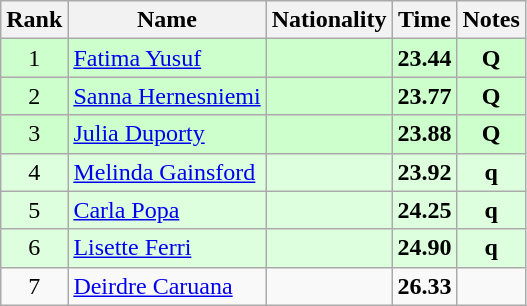<table class="wikitable sortable" style="text-align:center">
<tr>
<th>Rank</th>
<th>Name</th>
<th>Nationality</th>
<th>Time</th>
<th>Notes</th>
</tr>
<tr bgcolor=ccffcc>
<td>1</td>
<td align=left><a href='#'>Fatima Yusuf</a></td>
<td align=left></td>
<td><strong>23.44</strong></td>
<td><strong>Q</strong></td>
</tr>
<tr bgcolor=ccffcc>
<td>2</td>
<td align=left><a href='#'>Sanna Hernesniemi</a></td>
<td align=left></td>
<td><strong>23.77</strong></td>
<td><strong>Q</strong></td>
</tr>
<tr bgcolor=ccffcc>
<td>3</td>
<td align=left><a href='#'>Julia Duporty</a></td>
<td align=left></td>
<td><strong>23.88</strong></td>
<td><strong>Q</strong></td>
</tr>
<tr bgcolor=ddffdd>
<td>4</td>
<td align=left><a href='#'>Melinda Gainsford</a></td>
<td align=left></td>
<td><strong>23.92</strong></td>
<td><strong>q</strong></td>
</tr>
<tr bgcolor=ddffdd>
<td>5</td>
<td align=left><a href='#'>Carla Popa</a></td>
<td align=left></td>
<td><strong>24.25</strong></td>
<td><strong>q</strong></td>
</tr>
<tr bgcolor=ddffdd>
<td>6</td>
<td align=left><a href='#'>Lisette Ferri</a></td>
<td align=left></td>
<td><strong>24.90</strong></td>
<td><strong>q</strong></td>
</tr>
<tr>
<td>7</td>
<td align=left><a href='#'>Deirdre Caruana</a></td>
<td align=left></td>
<td><strong>26.33</strong></td>
<td></td>
</tr>
</table>
